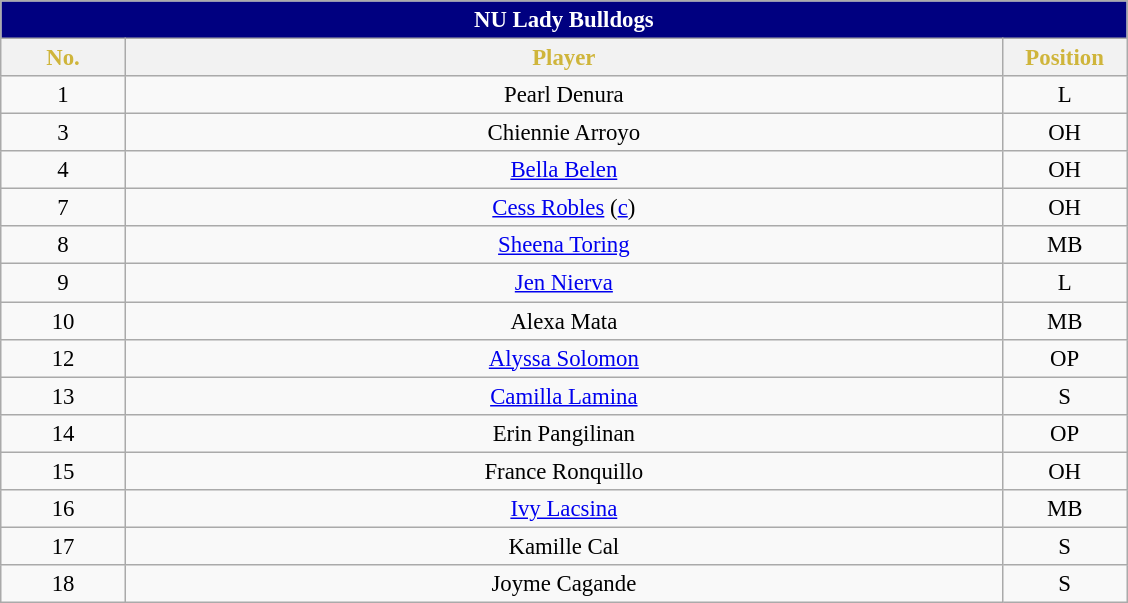<table class="wikitable sortable" style="font-size:95%; text-align:left;">
<tr>
<th colspan="7" style= "background:#000080; color: white; text-align: center"><strong>NU Lady Bulldogs</strong></th>
</tr>
<tr style="background:#FFFFFF; color:#CFB53B">
<th style= "align=center; width:5em;">No.</th>
<th style= "align=center;width:38em;">Player</th>
<th style= "align=center; width:5em;">Position</th>
</tr>
<tr align=center>
<td>1</td>
<td>Pearl Denura</td>
<td>L</td>
</tr>
<tr align=center>
<td>3</td>
<td>Chiennie Arroyo</td>
<td>OH</td>
</tr>
<tr align=center>
<td>4</td>
<td><a href='#'>Bella Belen</a></td>
<td>OH</td>
</tr>
<tr align=center>
<td>7</td>
<td><a href='#'>Cess Robles</a> (<a href='#'>c</a>)</td>
<td>OH</td>
</tr>
<tr align=center>
<td>8</td>
<td><a href='#'>Sheena Toring</a></td>
<td>MB</td>
</tr>
<tr align=center>
<td>9</td>
<td><a href='#'>Jen Nierva</a></td>
<td>L</td>
</tr>
<tr align=center>
<td>10</td>
<td>Alexa Mata</td>
<td>MB</td>
</tr>
<tr align=center>
<td>12</td>
<td><a href='#'>Alyssa Solomon</a></td>
<td>OP</td>
</tr>
<tr align=center>
<td>13</td>
<td><a href='#'>Camilla Lamina</a></td>
<td>S</td>
</tr>
<tr align=center>
<td>14</td>
<td>Erin Pangilinan</td>
<td>OP</td>
</tr>
<tr align=center>
<td>15</td>
<td>France Ronquillo</td>
<td>OH</td>
</tr>
<tr align=center>
<td>16</td>
<td><a href='#'>Ivy Lacsina</a></td>
<td>MB</td>
</tr>
<tr align=center>
<td>17</td>
<td>Kamille Cal</td>
<td>S</td>
</tr>
<tr align=center>
<td>18</td>
<td>Joyme Cagande</td>
<td>S</td>
</tr>
</table>
